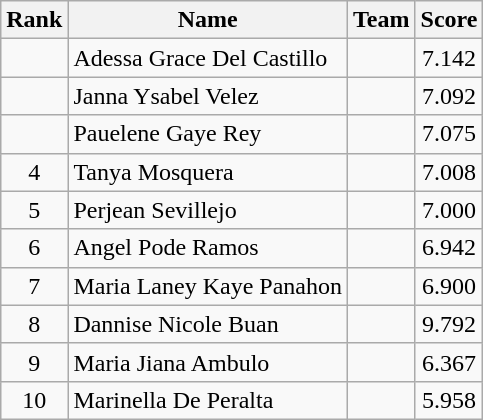<table class="wikitable" style="text-align:center">
<tr>
<th>Rank</th>
<th>Name</th>
<th>Team</th>
<th>Score</th>
</tr>
<tr>
<td></td>
<td align="left">Adessa Grace Del Castillo</td>
<td align="left"></td>
<td>7.142</td>
</tr>
<tr>
<td></td>
<td align="left">Janna Ysabel Velez</td>
<td align="left"></td>
<td>7.092</td>
</tr>
<tr>
<td></td>
<td align="left">Pauelene Gaye Rey</td>
<td align="left"></td>
<td>7.075</td>
</tr>
<tr>
<td>4</td>
<td align="left">Tanya Mosquera</td>
<td align="left"></td>
<td>7.008</td>
</tr>
<tr>
<td>5</td>
<td align="left">Perjean Sevillejo</td>
<td align="left"></td>
<td>7.000</td>
</tr>
<tr>
<td>6</td>
<td align="left">Angel Pode Ramos</td>
<td align="left"></td>
<td>6.942</td>
</tr>
<tr>
<td>7</td>
<td align="left">Maria Laney Kaye Panahon</td>
<td align="left"></td>
<td>6.900</td>
</tr>
<tr>
<td>8</td>
<td align="left">Dannise Nicole Buan</td>
<td align="left"></td>
<td>9.792</td>
</tr>
<tr>
<td>9</td>
<td align="left">Maria Jiana Ambulo</td>
<td align="left"></td>
<td>6.367</td>
</tr>
<tr>
<td>10</td>
<td align="left">Marinella De Peralta</td>
<td align="left"></td>
<td>5.958</td>
</tr>
</table>
